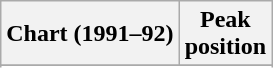<table class="wikitable sortable plainrowheaders">
<tr>
<th>Chart (1991–92)</th>
<th>Peak<br>position</th>
</tr>
<tr>
</tr>
<tr>
</tr>
</table>
